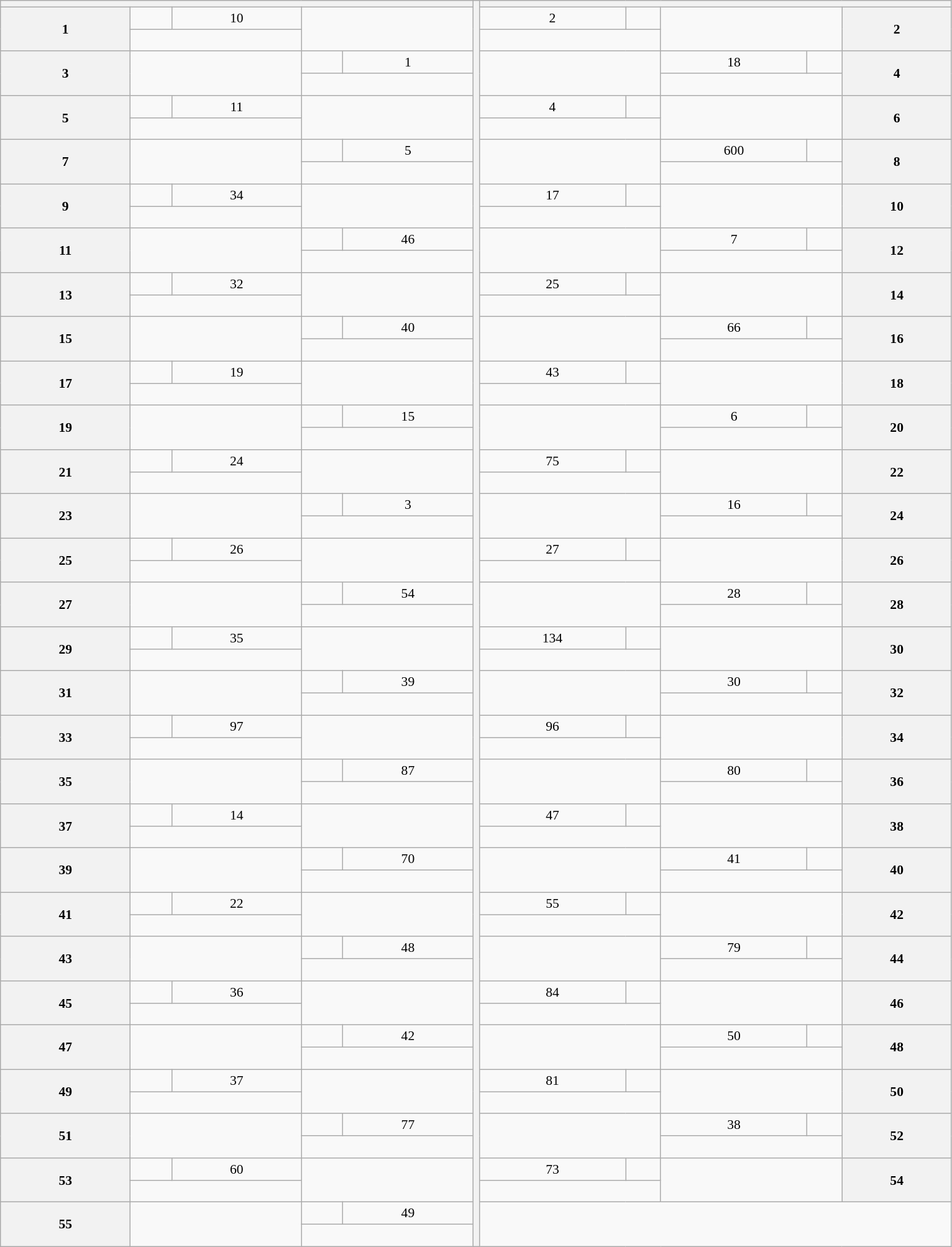<table class="wikitable" style="font-size: 90%;">
<tr>
<th colspan="6" width="500px"></th>
<th rowspan="57"></th>
<th colspan="6" width="500px"></th>
</tr>
<tr>
<th rowspan="2">1</th>
<td align="left"><br></td>
<td align="center">10</td>
<td colspan=3 rowspan=2></td>
<td align="center">2</td>
<td align="left"><br></td>
<td colspan=3 rowspan=2></td>
<th rowspan="2">2</th>
</tr>
<tr>
<td colspan=2 align="center"><br></td>
<td colspan=2 align="center"><br></td>
</tr>
<tr>
<th rowspan="2">3</th>
<td colspan=3 rowspan=2></td>
<td align="left"><br></td>
<td align="center">1</td>
<td colspan=3 rowspan=2></td>
<td align="center">18</td>
<td align="left"><br></td>
<th rowspan="2">4</th>
</tr>
<tr>
<td colspan=2 align="center"><br></td>
<td colspan=2 align="center"><br></td>
</tr>
<tr>
<th rowspan="2">5</th>
<td align="left"><br></td>
<td align="center">11</td>
<td colspan=3 rowspan=2></td>
<td align="center">4</td>
<td align="left"><br></td>
<td colspan=3 rowspan=2></td>
<th rowspan="2">6</th>
</tr>
<tr>
<td colspan=2 align="center"><br></td>
<td colspan=2 align="center"><br></td>
</tr>
<tr>
<th rowspan="2">7</th>
<td colspan=3 rowspan=2></td>
<td align="left"><br></td>
<td align="center">5</td>
<td colspan=3 rowspan=2></td>
<td align="center">600</td>
<td align="left"><br></td>
<th rowspan="2">8</th>
</tr>
<tr>
<td colspan=2 align="center"><br></td>
<td colspan=2 align="center"><br></td>
</tr>
<tr>
<th rowspan="2">9</th>
<td align="left"><br></td>
<td align="center">34</td>
<td colspan=3 rowspan=2></td>
<td align="center">17</td>
<td align="left"><br></td>
<td colspan=3 rowspan=2></td>
<th rowspan="2">10</th>
</tr>
<tr>
<td colspan=2 align="center"><br></td>
<td colspan=2 align="center"><br></td>
</tr>
<tr>
<th rowspan="2">11</th>
<td colspan=3 rowspan=2></td>
<td align="left"><br></td>
<td align="center">46</td>
<td colspan=3 rowspan=2></td>
<td align="center">7</td>
<td align="left"><br></td>
<th rowspan="2">12</th>
</tr>
<tr>
<td colspan=2 align="center"><br></td>
<td colspan=2 align="center"><br></td>
</tr>
<tr>
<th rowspan="2">13</th>
<td align="left"><br></td>
<td align="center">32</td>
<td colspan=3 rowspan=2></td>
<td align="center">25</td>
<td align="left"><br></td>
<td colspan=3 rowspan=2></td>
<th rowspan="2">14</th>
</tr>
<tr>
<td colspan=2 align="center"><br></td>
<td colspan=2 align="center"><br></td>
</tr>
<tr>
<th rowspan="2">15</th>
<td colspan=3 rowspan=2></td>
<td align="left"><br></td>
<td align="center">40</td>
<td colspan=3 rowspan=2></td>
<td align="center">66</td>
<td align="left"><br></td>
<th rowspan="2">16</th>
</tr>
<tr>
<td colspan=2 align="center"><br></td>
<td colspan=2 align="center"><br></td>
</tr>
<tr>
<th rowspan="2">17</th>
<td align="left"><br></td>
<td align="center">19</td>
<td colspan=3 rowspan=2></td>
<td align="center">43</td>
<td align="left"><br></td>
<td colspan=3 rowspan=2></td>
<th rowspan="2">18</th>
</tr>
<tr>
<td colspan=2 align="center"><br></td>
<td colspan=2 align="center"><br></td>
</tr>
<tr>
<th rowspan="2">19</th>
<td colspan=3 rowspan=2></td>
<td align="left"><br></td>
<td align="center">15</td>
<td colspan=3 rowspan=2></td>
<td align="center">6</td>
<td align="left"><br></td>
<th rowspan="2">20</th>
</tr>
<tr>
<td colspan=2 align="center"><br></td>
<td colspan=2 align="center"><br></td>
</tr>
<tr>
<th rowspan="2">21</th>
<td align="left"><br></td>
<td align="center">24</td>
<td colspan=3 rowspan=2></td>
<td align="center">75</td>
<td align="left"><br></td>
<td colspan=3 rowspan=2></td>
<th rowspan="2">22</th>
</tr>
<tr>
<td colspan=2 align="center"><br></td>
<td colspan=2 align="center"><br></td>
</tr>
<tr>
<th rowspan="2">23</th>
<td colspan=3 rowspan=2></td>
<td align="left"><br></td>
<td align="center">3</td>
<td colspan=3 rowspan=2></td>
<td align="center">16</td>
<td align="left"><br></td>
<th rowspan="2">24</th>
</tr>
<tr>
<td colspan=2 align="center"><br></td>
<td colspan=2 align="center"><br></td>
</tr>
<tr>
<th rowspan="2">25</th>
<td align="left"><br></td>
<td align="center">26</td>
<td colspan=3 rowspan=2></td>
<td align="center">27</td>
<td align="left"><br></td>
<td colspan=3 rowspan=2></td>
<th rowspan="2">26</th>
</tr>
<tr>
<td colspan=2 align="center"><br></td>
<td colspan=2 align="center"><br></td>
</tr>
<tr>
<th rowspan="2">27</th>
<td colspan=3 rowspan=2></td>
<td align="left"><br></td>
<td align="center">54</td>
<td colspan=3 rowspan=2></td>
<td align="center">28</td>
<td align="left"><br></td>
<th rowspan="2">28</th>
</tr>
<tr>
<td colspan=2 align="center"><br></td>
<td colspan=2 align="center"><br></td>
</tr>
<tr>
<th rowspan="2">29</th>
<td align="left"><br></td>
<td align="center">35</td>
<td colspan=3 rowspan=2></td>
<td align="center">134</td>
<td align="left"><br></td>
<td colspan=3 rowspan=2></td>
<th rowspan="2">30</th>
</tr>
<tr>
<td colspan=2 align="center"><br></td>
<td colspan=2 align="center"><br></td>
</tr>
<tr>
<th rowspan="2">31</th>
<td colspan=3 rowspan=2></td>
<td align="left"><br></td>
<td align="center">39</td>
<td colspan=3 rowspan=2></td>
<td align="center">30</td>
<td align="left"><br></td>
<th rowspan="2">32</th>
</tr>
<tr>
<td colspan=2 align="center"><br></td>
<td colspan=2 align="center"><br></td>
</tr>
<tr>
<th rowspan="2">33</th>
<td align="left"><br></td>
<td align="center">97</td>
<td colspan=3 rowspan=2></td>
<td align="center">96</td>
<td align="left"><br></td>
<td colspan=3 rowspan=2></td>
<th rowspan="2">34</th>
</tr>
<tr>
<td colspan=2 align="center"><br></td>
<td colspan=2 align="center"><br></td>
</tr>
<tr>
<th rowspan="2">35</th>
<td colspan=3 rowspan=2></td>
<td align="left"><br></td>
<td align="center">87</td>
<td colspan=3 rowspan=2></td>
<td align="center">80</td>
<td align="left"><br></td>
<th rowspan="2">36</th>
</tr>
<tr>
<td colspan=2 align="center"><br></td>
<td colspan=2 align="center"><br></td>
</tr>
<tr>
<th rowspan="2">37</th>
<td align="left"><br></td>
<td align="center">14</td>
<td colspan=3 rowspan=2></td>
<td align="center">47</td>
<td align="left"><br></td>
<td colspan=3 rowspan=2></td>
<th rowspan="2">38</th>
</tr>
<tr>
<td colspan=2 align="center"><br></td>
<td colspan=2 align="center"><br></td>
</tr>
<tr>
<th rowspan="2">39</th>
<td colspan=3 rowspan=2></td>
<td align="left"><br></td>
<td align="center">70</td>
<td colspan=3 rowspan=2></td>
<td align="center">41</td>
<td align="left"><br></td>
<th rowspan="2">40</th>
</tr>
<tr>
<td colspan=2 align="center"><br></td>
<td colspan=2 align="center"><br></td>
</tr>
<tr>
<th rowspan="2">41</th>
<td align="left"><br></td>
<td align="center">22</td>
<td colspan=3 rowspan=2></td>
<td align="center">55</td>
<td align="left"><br></td>
<td colspan=3 rowspan=2></td>
<th rowspan="2">42</th>
</tr>
<tr>
<td colspan=2 align="center"><br></td>
<td colspan=2 align="center"><br></td>
</tr>
<tr>
<th rowspan="2">43</th>
<td colspan=3 rowspan=2></td>
<td align="left"><br></td>
<td align="center">48</td>
<td colspan=3 rowspan=2></td>
<td align="center">79</td>
<td align="left"><br></td>
<th rowspan="2">44</th>
</tr>
<tr>
<td colspan=2 align="center"><br></td>
<td colspan=2 align="center"><br></td>
</tr>
<tr>
<th rowspan="2">45</th>
<td align="left"><br></td>
<td align="center">36</td>
<td colspan=3 rowspan=2></td>
<td align="center">84</td>
<td align="left"><br></td>
<td colspan=3 rowspan=2></td>
<th rowspan="2">46</th>
</tr>
<tr>
<td colspan=2 align="center"><br></td>
<td colspan=2 align="center"><br></td>
</tr>
<tr>
<th rowspan="2">47</th>
<td colspan=3 rowspan=2></td>
<td align="left"><br></td>
<td align="center">42</td>
<td colspan=3 rowspan=2></td>
<td align="center">50</td>
<td align="left"><br></td>
<th rowspan="2">48</th>
</tr>
<tr>
<td colspan=2 align="center"><br></td>
<td colspan=2 align="center"><br></td>
</tr>
<tr>
<th rowspan="2">49</th>
<td align="left"><br></td>
<td align="center">37</td>
<td colspan=3 rowspan=2></td>
<td align="center">81</td>
<td align="left"><br></td>
<td colspan=3 rowspan=2></td>
<th rowspan="2">50</th>
</tr>
<tr>
<td colspan=2 align="center"><br></td>
<td colspan=2 align="center"><br></td>
</tr>
<tr>
<th rowspan="2">51</th>
<td colspan=3 rowspan=2></td>
<td align="left"><br></td>
<td align="center">77</td>
<td colspan=3 rowspan=2></td>
<td align="center">38</td>
<td align="left"><br></td>
<th rowspan="2">52</th>
</tr>
<tr>
<td colspan=2 align="center"><br></td>
<td colspan=2 align="center"><br></td>
</tr>
<tr>
<th rowspan="2">53</th>
<td align="left"><br></td>
<td align="center">60</td>
<td colspan=3 rowspan=2></td>
<td align="center">73</td>
<td align="left"><br></td>
<td colspan=3 rowspan=2></td>
<th rowspan="2">54</th>
</tr>
<tr>
<td colspan=2 align="center"><br></td>
<td colspan=2 align="center"><br></td>
</tr>
<tr>
<th rowspan="2">55</th>
<td colspan=3 rowspan=2></td>
<td align="left"><br></td>
<td align="center">49</td>
<td colspan=6 rowspan=3></td>
</tr>
<tr>
<td colspan=2 align="center"><br></td>
</tr>
</table>
